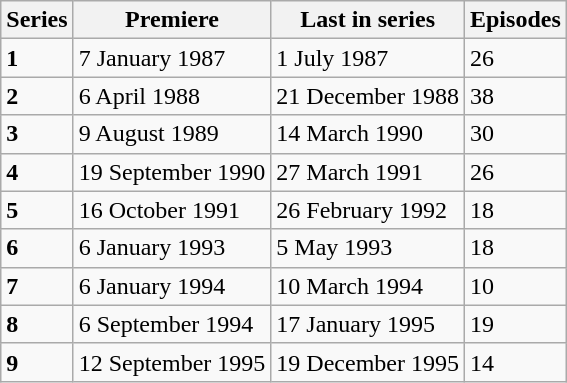<table class="wikitable">
<tr>
<th>Series</th>
<th>Premiere</th>
<th>Last in series</th>
<th>Episodes</th>
</tr>
<tr>
<td><strong>1</strong></td>
<td>7 January 1987</td>
<td>1 July 1987</td>
<td>26</td>
</tr>
<tr>
<td><strong>2</strong></td>
<td>6 April 1988</td>
<td>21 December 1988</td>
<td>38</td>
</tr>
<tr>
<td><strong>3</strong></td>
<td>9 August 1989</td>
<td>14 March 1990</td>
<td>30</td>
</tr>
<tr>
<td><strong>4</strong></td>
<td>19 September 1990</td>
<td>27 March 1991</td>
<td>26</td>
</tr>
<tr>
<td><strong>5</strong></td>
<td>16 October 1991</td>
<td>26 February 1992</td>
<td>18</td>
</tr>
<tr>
<td><strong>6</strong></td>
<td>6 January 1993</td>
<td>5 May 1993</td>
<td>18</td>
</tr>
<tr>
<td><strong>7</strong></td>
<td>6 January 1994</td>
<td>10 March 1994</td>
<td>10</td>
</tr>
<tr>
<td><strong>8</strong></td>
<td>6 September 1994</td>
<td>17 January 1995</td>
<td>19</td>
</tr>
<tr>
<td><strong>9</strong></td>
<td>12 September 1995</td>
<td>19 December 1995</td>
<td>14</td>
</tr>
</table>
